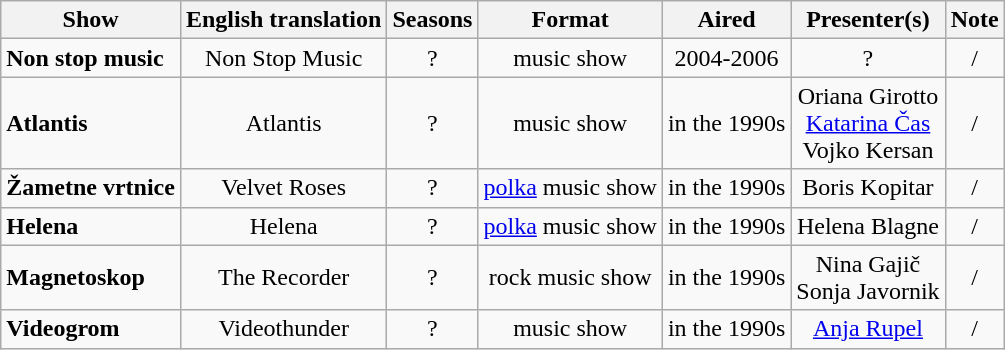<table class="wikitable">
<tr>
<th>Show</th>
<th>English translation</th>
<th>Seasons</th>
<th>Format</th>
<th>Aired</th>
<th>Presenter(s)</th>
<th>Note</th>
</tr>
<tr>
<td><strong>Non stop music</strong></td>
<td align=center>Non Stop Music</td>
<td align=center>?</td>
<td align=center>music show</td>
<td align=center>2004-2006</td>
<td align=center>?</td>
<td align=center>/</td>
</tr>
<tr>
<td><strong>Atlantis</strong></td>
<td align=center>Atlantis</td>
<td align=center>?</td>
<td align=center>music show</td>
<td align=center>in the 1990s</td>
<td align=center>Oriana Girotto<br><a href='#'>Katarina Čas</a><br>Vojko Kersan</td>
<td align=center>/</td>
</tr>
<tr>
<td><strong>Žametne vrtnice</strong></td>
<td align=center>Velvet Roses</td>
<td align=center>?</td>
<td align=center><a href='#'>polka</a> music show</td>
<td align=center>in the 1990s</td>
<td align=center>Boris Kopitar</td>
<td align=center>/</td>
</tr>
<tr>
<td><strong>Helena</strong></td>
<td align=center>Helena</td>
<td align=center>?</td>
<td align=center><a href='#'>polka</a> music show</td>
<td align=center>in the 1990s</td>
<td align=center>Helena Blagne</td>
<td align=center>/</td>
</tr>
<tr>
<td><strong>Magnetoskop</strong></td>
<td align=center>The Recorder</td>
<td align=center>?</td>
<td align=center>rock music show</td>
<td align=center>in the 1990s</td>
<td align=center>Nina Gajič<br>Sonja Javornik</td>
<td align=center>/</td>
</tr>
<tr>
<td><strong>Videogrom</strong></td>
<td align=center>Videothunder</td>
<td align=center>?</td>
<td align=center>music show</td>
<td align=center>in the 1990s</td>
<td align=center><a href='#'>Anja Rupel</a></td>
<td align=center>/</td>
</tr>
</table>
